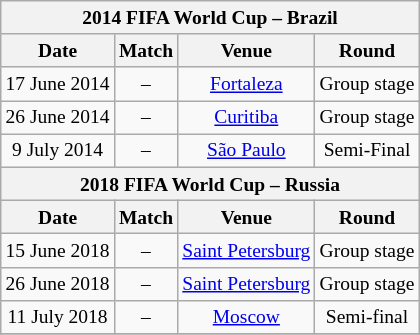<table class="wikitable" style="margin:1em auto 1em auto; text-align:center; font-size:small;">
<tr>
<th colspan="4">2014 FIFA World Cup – Brazil</th>
</tr>
<tr>
<th>Date</th>
<th>Match</th>
<th>Venue</th>
<th>Round</th>
</tr>
<tr>
<td>17 June 2014</td>
<td> – </td>
<td><a href='#'>Fortaleza</a></td>
<td>Group stage</td>
</tr>
<tr>
<td>26 June 2014</td>
<td> – </td>
<td><a href='#'>Curitiba</a></td>
<td>Group stage</td>
</tr>
<tr>
<td>9 July 2014</td>
<td> – </td>
<td><a href='#'>São Paulo</a></td>
<td>Semi-Final</td>
</tr>
<tr>
<th colspan="4">2018 FIFA World Cup – Russia</th>
</tr>
<tr>
<th>Date</th>
<th>Match</th>
<th>Venue</th>
<th>Round</th>
</tr>
<tr>
<td>15 June 2018</td>
<td> – </td>
<td><a href='#'>Saint Petersburg</a></td>
<td>Group stage</td>
</tr>
<tr>
<td>26 June 2018</td>
<td> – </td>
<td><a href='#'>Saint Petersburg</a></td>
<td>Group stage</td>
</tr>
<tr>
<td>11 July 2018</td>
<td> – </td>
<td><a href='#'>Moscow</a></td>
<td>Semi-final</td>
</tr>
<tr>
</tr>
</table>
